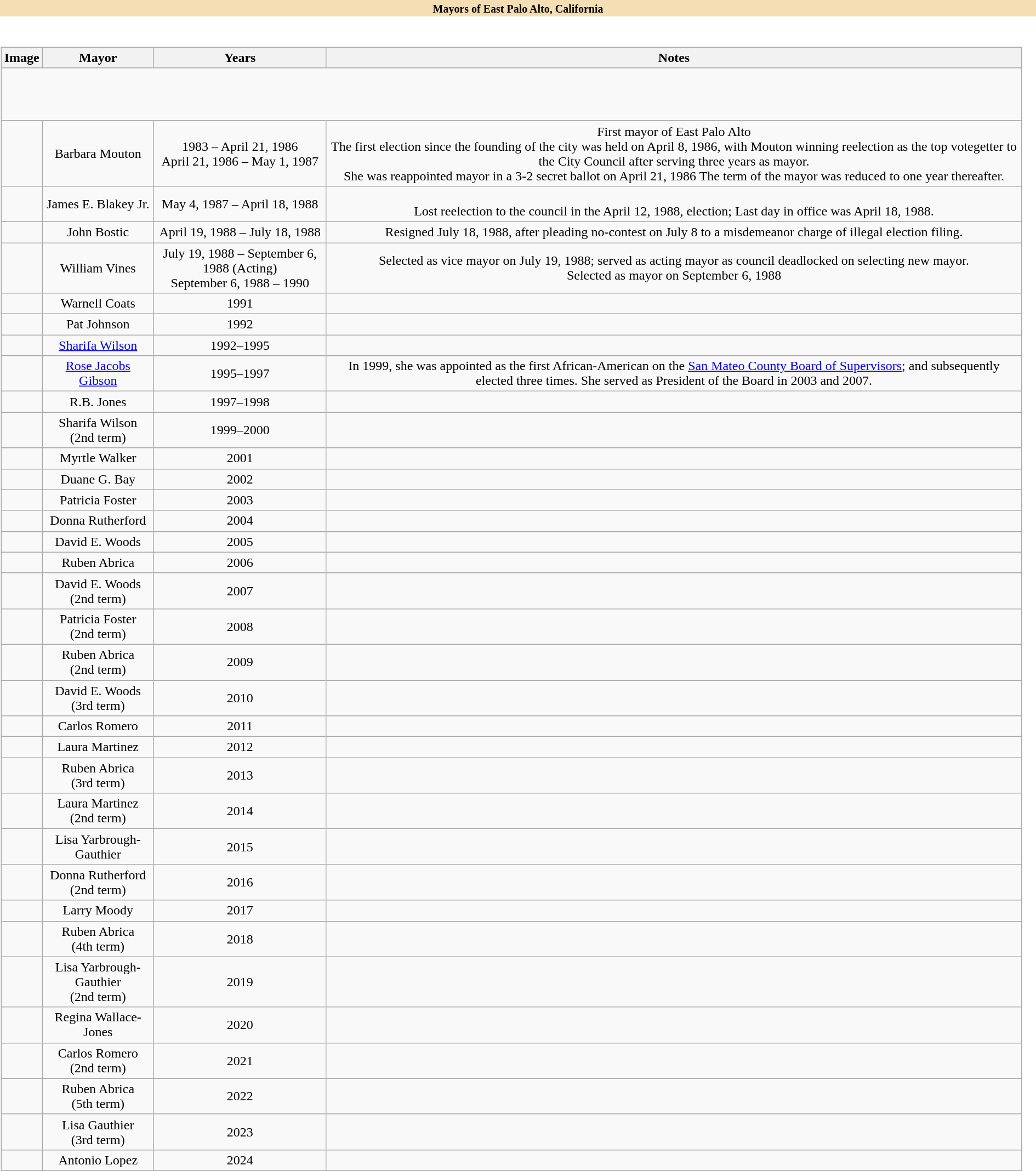<table class="toccolours collapsible collapsed" width=100% align="left">
<tr>
<th style="background:#F5DEB3"><small>Mayors of East Palo Alto, California</small></th>
</tr>
<tr>
<td><br><table class="wikitable" style="text-align:center">
<tr>
<th>Image</th>
<th>Mayor</th>
<th>Years</th>
<th>Notes</th>
</tr>
<tr style="height:4em">
</tr>
<tr>
<td></td>
<td>Barbara Mouton</td>
<td>1983 – April 21, 1986<br>April 21, 1986 – May 1, 1987</td>
<td>First mayor of East Palo Alto<br> The first election since the founding of the city was held on April 8, 1986, with Mouton winning reelection as the top votegetter to the City Council after serving three years as mayor.<br> She was reappointed mayor in a 3-2 secret ballot on April 21, 1986 The term of the mayor was reduced to one year thereafter.</td>
</tr>
<tr>
<td></td>
<td>James E. Blakey Jr.</td>
<td>May 4, 1987 – April 18, 1988</td>
<td><br>Lost reelection to the council in the April 12, 1988, election; Last day in office was April 18, 1988.</td>
</tr>
<tr>
<td></td>
<td>John Bostic</td>
<td>April 19, 1988 – July 18, 1988</td>
<td> Resigned July 18, 1988, after pleading no-contest on July 8 to a misdemeanor charge of illegal election filing.</td>
</tr>
<tr>
<td></td>
<td>William Vines</td>
<td>July 19, 1988 – September 6, 1988 (Acting)<br> September 6, 1988 – 1990</td>
<td>Selected as vice mayor on July 19, 1988; served as acting mayor as council deadlocked on selecting new mayor.<br> Selected as mayor on September 6, 1988</td>
</tr>
<tr>
<td></td>
<td>Warnell Coats</td>
<td>1991</td>
<td></td>
</tr>
<tr>
<td></td>
<td>Pat Johnson</td>
<td>1992</td>
<td></td>
</tr>
<tr>
<td></td>
<td><a href='#'>Sharifa Wilson</a></td>
<td>1992–1995</td>
<td></td>
</tr>
<tr>
<td></td>
<td><a href='#'>Rose Jacobs Gibson</a></td>
<td>1995–1997</td>
<td> In 1999, she was appointed as the first African-American on the <a href='#'>San Mateo County Board of Supervisors</a>; and subsequently elected three times.  She served as President of the Board in 2003 and 2007.</td>
</tr>
<tr>
<td></td>
<td>R.B. Jones</td>
<td>1997–1998</td>
<td></td>
</tr>
<tr>
<td></td>
<td>Sharifa Wilson<br> (2nd term)</td>
<td>1999–2000</td>
<td></td>
</tr>
<tr>
<td></td>
<td>Myrtle Walker</td>
<td>2001</td>
<td></td>
</tr>
<tr>
<td></td>
<td>Duane G. Bay</td>
<td>2002</td>
<td></td>
</tr>
<tr>
<td></td>
<td>Patricia Foster</td>
<td>2003</td>
<td></td>
</tr>
<tr>
<td></td>
<td>Donna Rutherford</td>
<td>2004</td>
<td></td>
</tr>
<tr>
<td></td>
<td>David E. Woods</td>
<td>2005</td>
<td></td>
</tr>
<tr>
<td></td>
<td>Ruben Abrica</td>
<td>2006</td>
<td></td>
</tr>
<tr>
<td></td>
<td>David E. Woods<br> (2nd term)</td>
<td>2007</td>
<td></td>
</tr>
<tr>
<td></td>
<td>Patricia Foster<br> (2nd term)</td>
<td>2008</td>
<td></td>
</tr>
<tr>
<td></td>
<td>Ruben Abrica<br> (2nd term)</td>
<td>2009</td>
<td></td>
</tr>
<tr>
<td></td>
<td>David E. Woods<br> (3rd term)</td>
<td>2010</td>
<td></td>
</tr>
<tr>
<td></td>
<td>Carlos Romero</td>
<td>2011</td>
<td></td>
</tr>
<tr>
<td></td>
<td>Laura Martinez</td>
<td>2012</td>
<td></td>
</tr>
<tr>
<td></td>
<td>Ruben Abrica<br> (3rd term)</td>
<td>2013</td>
<td></td>
</tr>
<tr>
<td></td>
<td>Laura Martinez<br> (2nd term)</td>
<td>2014</td>
<td></td>
</tr>
<tr>
<td></td>
<td>Lisa Yarbrough-Gauthier</td>
<td>2015</td>
<td></td>
</tr>
<tr>
<td></td>
<td>Donna Rutherford<br> (2nd term)</td>
<td>2016</td>
<td></td>
</tr>
<tr>
<td></td>
<td>Larry Moody</td>
<td>2017</td>
<td></td>
</tr>
<tr>
<td></td>
<td>Ruben Abrica<br> (4th term)</td>
<td>2018</td>
<td></td>
</tr>
<tr>
<td></td>
<td>Lisa Yarbrough-Gauthier<br> (2nd term)</td>
<td>2019</td>
<td></td>
</tr>
<tr>
<td></td>
<td>Regina Wallace-Jones</td>
<td>2020</td>
<td></td>
</tr>
<tr>
<td></td>
<td>Carlos Romero<br> (2nd term)</td>
<td>2021</td>
<td></td>
</tr>
<tr>
<td></td>
<td>Ruben Abrica<br> (5th term)</td>
<td>2022</td>
<td></td>
</tr>
<tr>
<td></td>
<td>Lisa Gauthier<br> (3rd term)</td>
<td>2023</td>
<td></td>
</tr>
<tr>
<td></td>
<td>Antonio Lopez</td>
<td>2024</td>
<td></td>
</tr>
</table>
</td>
</tr>
</table>
